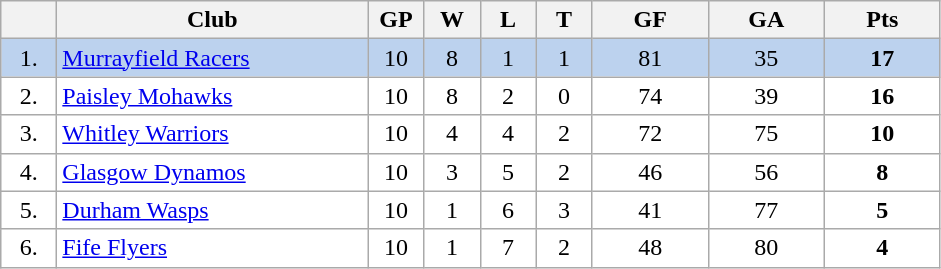<table class="wikitable">
<tr>
<th width="30"></th>
<th width="200">Club</th>
<th width="30">GP</th>
<th width="30">W</th>
<th width="30">L</th>
<th width="30">T</th>
<th width="70">GF</th>
<th width="70">GA</th>
<th width="70">Pts</th>
</tr>
<tr bgcolor="#BCD2EE" align="center">
<td>1.</td>
<td align="left"><a href='#'>Murrayfield Racers</a></td>
<td>10</td>
<td>8</td>
<td>1</td>
<td>1</td>
<td>81</td>
<td>35</td>
<td><strong>17</strong></td>
</tr>
<tr bgcolor="#FFFFFF" align="center">
<td>2.</td>
<td align="left"><a href='#'>Paisley Mohawks</a></td>
<td>10</td>
<td>8</td>
<td>2</td>
<td>0</td>
<td>74</td>
<td>39</td>
<td><strong>16</strong></td>
</tr>
<tr bgcolor="#FFFFFF" align="center">
<td>3.</td>
<td align="left"><a href='#'>Whitley Warriors</a></td>
<td>10</td>
<td>4</td>
<td>4</td>
<td>2</td>
<td>72</td>
<td>75</td>
<td><strong>10</strong></td>
</tr>
<tr bgcolor="#FFFFFF" align="center">
<td>4.</td>
<td align="left"><a href='#'>Glasgow Dynamos</a></td>
<td>10</td>
<td>3</td>
<td>5</td>
<td>2</td>
<td>46</td>
<td>56</td>
<td><strong>8</strong></td>
</tr>
<tr bgcolor="#FFFFFF" align="center">
<td>5.</td>
<td align="left"><a href='#'>Durham Wasps</a></td>
<td>10</td>
<td>1</td>
<td>6</td>
<td>3</td>
<td>41</td>
<td>77</td>
<td><strong>5</strong></td>
</tr>
<tr bgcolor="#FFFFFF" align="center">
<td>6.</td>
<td align="left"><a href='#'>Fife Flyers</a></td>
<td>10</td>
<td>1</td>
<td>7</td>
<td>2</td>
<td>48</td>
<td>80</td>
<td><strong>4</strong></td>
</tr>
</table>
